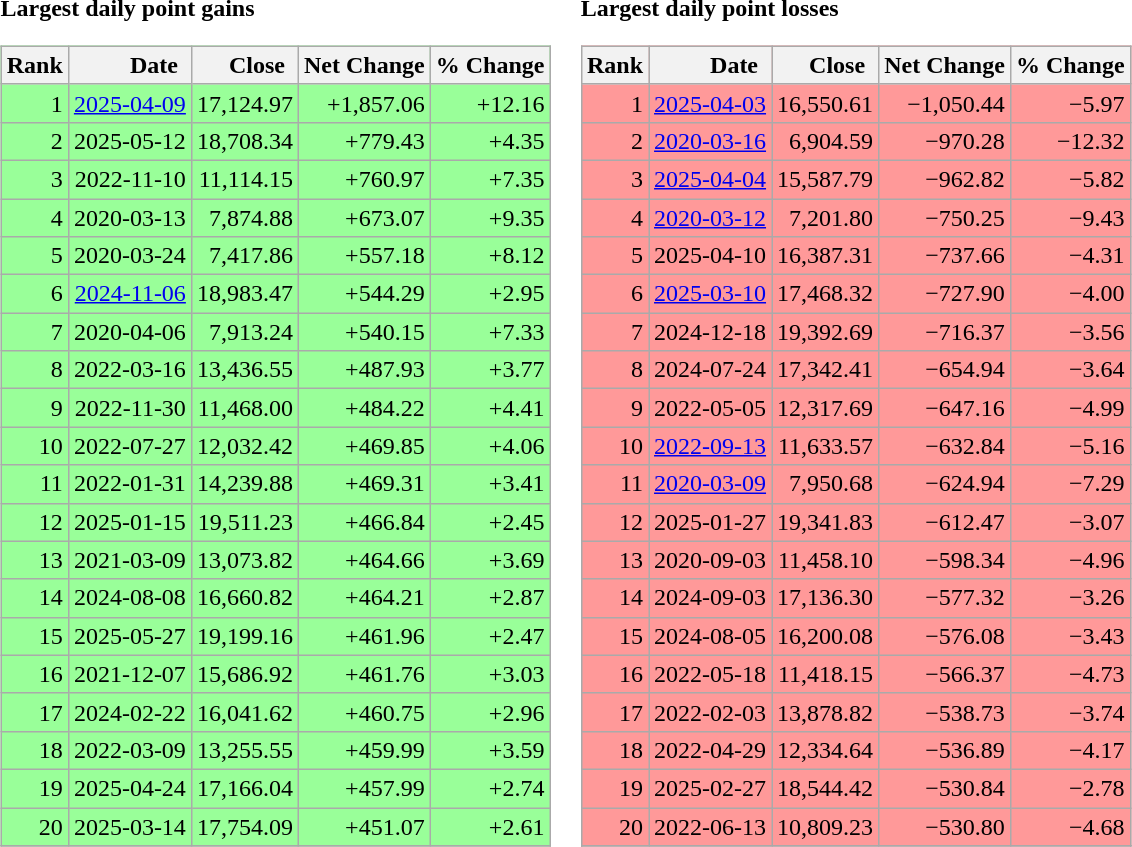<table>
<tr>
<td><strong>Largest daily point gains</strong><br><table class="wikitable sortable" style="background:#9f9;text-align:right">
<tr>
<th>Rank</th>
<th>        Date</th>
<th>    Close</th>
<th>Net Change</th>
<th>% Change</th>
</tr>
<tr>
<td>1</td>
<td><a href='#'>2025-04-09</a></td>
<td>17,124.97</td>
<td>+1,857.06</td>
<td>+12.16</td>
</tr>
<tr>
<td>2</td>
<td>2025-05-12</td>
<td>18,708.34</td>
<td>+779.43</td>
<td>+4.35</td>
</tr>
<tr>
<td>3</td>
<td>2022-11-10</td>
<td>11,114.15</td>
<td>+760.97</td>
<td>+7.35</td>
</tr>
<tr>
<td>4</td>
<td>2020-03-13</td>
<td>7,874.88</td>
<td>+673.07</td>
<td>+9.35</td>
</tr>
<tr>
<td>5</td>
<td>2020-03-24</td>
<td>7,417.86</td>
<td>+557.18</td>
<td>+8.12</td>
</tr>
<tr>
<td>6</td>
<td><a href='#'>2024-11-06</a></td>
<td>18,983.47</td>
<td>+544.29</td>
<td>+2.95</td>
</tr>
<tr>
<td>7</td>
<td>2020-04-06</td>
<td>7,913.24</td>
<td>+540.15</td>
<td>+7.33</td>
</tr>
<tr>
<td>8</td>
<td>2022-03-16</td>
<td>13,436.55</td>
<td>+487.93</td>
<td>+3.77</td>
</tr>
<tr>
<td>9</td>
<td>2022-11-30</td>
<td>11,468.00</td>
<td>+484.22</td>
<td>+4.41</td>
</tr>
<tr>
<td>10</td>
<td>2022-07-27</td>
<td>12,032.42</td>
<td>+469.85</td>
<td>+4.06</td>
</tr>
<tr>
<td>11</td>
<td>2022-01-31</td>
<td>14,239.88</td>
<td>+469.31</td>
<td>+3.41</td>
</tr>
<tr>
<td>12</td>
<td>2025-01-15</td>
<td>19,511.23</td>
<td>+466.84</td>
<td>+2.45</td>
</tr>
<tr>
<td>13</td>
<td>2021-03-09</td>
<td>13,073.82</td>
<td>+464.66</td>
<td>+3.69</td>
</tr>
<tr>
<td>14</td>
<td>2024-08-08</td>
<td>16,660.82</td>
<td>+464.21</td>
<td>+2.87</td>
</tr>
<tr>
<td>15</td>
<td>2025-05-27</td>
<td>19,199.16</td>
<td>+461.96</td>
<td>+2.47</td>
</tr>
<tr>
<td>16</td>
<td>2021-12-07</td>
<td>15,686.92</td>
<td>+461.76</td>
<td>+3.03</td>
</tr>
<tr>
<td>17</td>
<td>2024-02-22</td>
<td>16,041.62</td>
<td>+460.75</td>
<td>+2.96</td>
</tr>
<tr>
<td>18</td>
<td>2022-03-09</td>
<td>13,255.55</td>
<td>+459.99</td>
<td>+3.59</td>
</tr>
<tr>
<td>19</td>
<td>2025-04-24</td>
<td>17,166.04</td>
<td>+457.99</td>
<td>+2.74</td>
</tr>
<tr>
<td>20</td>
<td>2025-03-14</td>
<td>17,754.09</td>
<td>+451.07</td>
<td>+2.61</td>
</tr>
<tr>
</tr>
</table>
</td>
<td><strong>Largest daily point losses</strong><br><table class="wikitable sortable" style="background:#f99;text-align:right">
<tr>
<th>Rank</th>
<th>        Date</th>
<th>    Close</th>
<th>Net Change</th>
<th>% Change</th>
</tr>
<tr>
<td>1</td>
<td><a href='#'>2025-04-03</a></td>
<td>16,550.61</td>
<td>−1,050.44</td>
<td>−5.97</td>
</tr>
<tr>
<td>2</td>
<td><a href='#'>2020-03-16</a></td>
<td>6,904.59</td>
<td>−970.28</td>
<td>−12.32</td>
</tr>
<tr>
<td>3</td>
<td><a href='#'>2025-04-04</a></td>
<td>15,587.79</td>
<td>−962.82</td>
<td>−5.82</td>
</tr>
<tr>
<td>4</td>
<td><a href='#'>2020-03-12</a></td>
<td>7,201.80</td>
<td>−750.25</td>
<td>−9.43</td>
</tr>
<tr>
<td>5</td>
<td>2025-04-10</td>
<td>16,387.31</td>
<td>−737.66</td>
<td>−4.31</td>
</tr>
<tr>
<td>6</td>
<td><a href='#'>2025-03-10</a></td>
<td>17,468.32</td>
<td>−727.90</td>
<td>−4.00</td>
</tr>
<tr>
<td>7</td>
<td>2024-12-18</td>
<td>19,392.69</td>
<td>−716.37</td>
<td>−3.56</td>
</tr>
<tr>
<td>8</td>
<td>2024-07-24</td>
<td>17,342.41</td>
<td>−654.94</td>
<td>−3.64</td>
</tr>
<tr>
<td>9</td>
<td>2022-05-05</td>
<td>12,317.69</td>
<td>−647.16</td>
<td>−4.99</td>
</tr>
<tr>
<td>10</td>
<td><a href='#'>2022-09-13</a></td>
<td>11,633.57</td>
<td>−632.84</td>
<td>−5.16</td>
</tr>
<tr>
<td>11</td>
<td><a href='#'>2020-03-09</a></td>
<td>7,950.68</td>
<td>−624.94</td>
<td>−7.29</td>
</tr>
<tr>
<td>12</td>
<td>2025-01-27</td>
<td>19,341.83</td>
<td>−612.47</td>
<td>−3.07</td>
</tr>
<tr>
<td>13</td>
<td>2020-09-03</td>
<td>11,458.10</td>
<td>−598.34</td>
<td>−4.96</td>
</tr>
<tr>
<td>14</td>
<td>2024-09-03</td>
<td>17,136.30</td>
<td>−577.32</td>
<td>−3.26</td>
</tr>
<tr>
<td>15</td>
<td>2024-08-05</td>
<td>16,200.08</td>
<td>−576.08</td>
<td>−3.43</td>
</tr>
<tr>
<td>16</td>
<td>2022-05-18</td>
<td>11,418.15</td>
<td>−566.37</td>
<td>−4.73</td>
</tr>
<tr>
<td>17</td>
<td>2022-02-03</td>
<td>13,878.82</td>
<td>−538.73</td>
<td>−3.74</td>
</tr>
<tr>
<td>18</td>
<td>2022-04-29</td>
<td>12,334.64</td>
<td>−536.89</td>
<td>−4.17</td>
</tr>
<tr>
<td>19</td>
<td>2025-02-27</td>
<td>18,544.42</td>
<td>−530.84</td>
<td>−2.78</td>
</tr>
<tr>
<td>20</td>
<td>2022-06-13</td>
<td>10,809.23</td>
<td>−530.80</td>
<td>−4.68</td>
</tr>
<tr>
</tr>
<tr>
</tr>
</table>
</td>
</tr>
</table>
